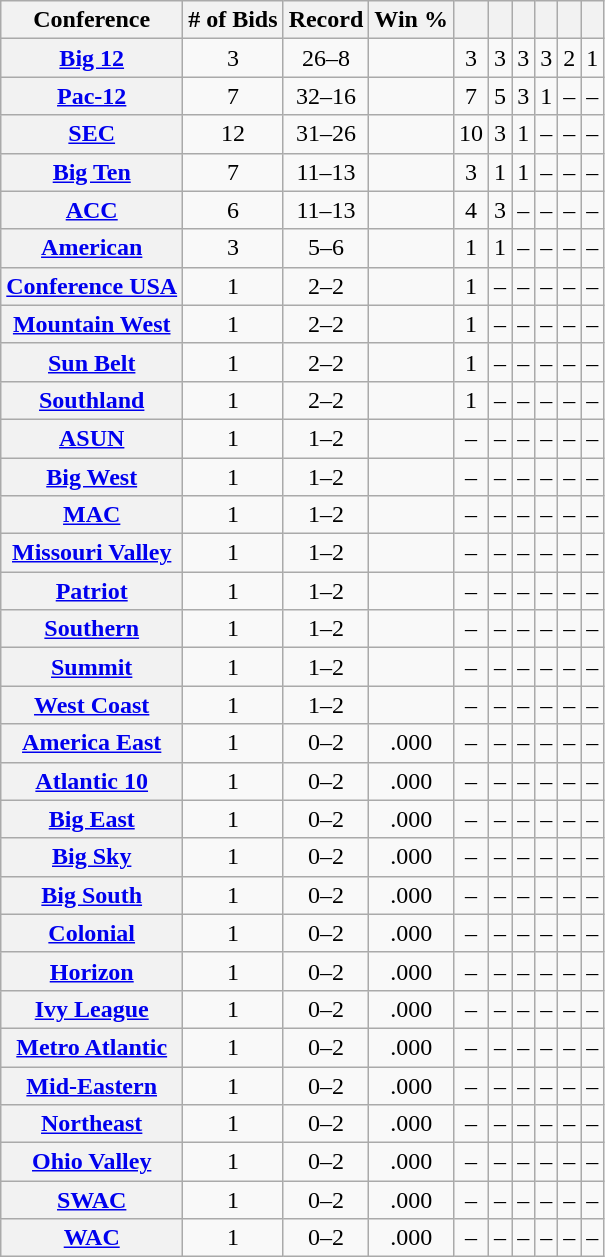<table class="wikitable sortable plainrowheaders" style="text-align:center">
<tr>
<th scope="col">Conference</th>
<th scope="col"># of Bids</th>
<th scope="col">Record</th>
<th scope="col">Win %</th>
<th scope="col"></th>
<th scope="col"></th>
<th scope="col"></th>
<th scope="col"></th>
<th scope="col"></th>
<th scope="col"></th>
</tr>
<tr>
<th scope="row"><a href='#'>Big 12</a></th>
<td>3</td>
<td>26–8</td>
<td></td>
<td>3 </td>
<td>3</td>
<td>3</td>
<td>3</td>
<td>2 </td>
<td>1 </td>
</tr>
<tr>
<th scope="row"><a href='#'>Pac-12</a></th>
<td>7</td>
<td>32–16</td>
<td></td>
<td>7</td>
<td>5 </td>
<td>3 </td>
<td>1 </td>
<td>–</td>
<td>–</td>
</tr>
<tr>
<th scope="row"><a href='#'>SEC</a></th>
<td>12</td>
<td>31–26</td>
<td></td>
<td>10 </td>
<td>3 </td>
<td>1 </td>
<td>–</td>
<td>–</td>
<td>–</td>
</tr>
<tr>
<th scope="row"><a href='#'>Big Ten</a></th>
<td>7</td>
<td>11–13</td>
<td></td>
<td>3 </td>
<td>1 </td>
<td>1</td>
<td>–</td>
<td>–</td>
<td>–</td>
</tr>
<tr>
<th scope="row"><a href='#'>ACC</a></th>
<td>6</td>
<td>11–13</td>
<td></td>
<td>4 </td>
<td>3 </td>
<td>–</td>
<td>–</td>
<td>–</td>
<td>–</td>
</tr>
<tr>
<th scope="row"><a href='#'>American</a></th>
<td>3</td>
<td>5–6</td>
<td></td>
<td>1 </td>
<td>1</td>
<td>–</td>
<td>–</td>
<td>–</td>
<td>–</td>
</tr>
<tr>
<th scope="row"><a href='#'>Conference USA</a></th>
<td>1</td>
<td>2–2</td>
<td></td>
<td>1 </td>
<td>–</td>
<td>–</td>
<td>–</td>
<td>–</td>
<td>–</td>
</tr>
<tr>
<th scope="row"><a href='#'>Mountain West</a></th>
<td>1</td>
<td>2–2</td>
<td></td>
<td>1 </td>
<td>–</td>
<td>–</td>
<td>–</td>
<td>–</td>
<td>–</td>
</tr>
<tr>
<th scope="row"><a href='#'>Sun Belt</a></th>
<td>1</td>
<td>2–2</td>
<td></td>
<td>1 </td>
<td>–</td>
<td>–</td>
<td>–</td>
<td>–</td>
<td>–</td>
</tr>
<tr>
<th scope="row"><a href='#'>Southland</a></th>
<td>1</td>
<td>2–2</td>
<td></td>
<td>1 </td>
<td>–</td>
<td>–</td>
<td>–</td>
<td>–</td>
<td>–</td>
</tr>
<tr>
<th scope="row"><a href='#'>ASUN</a></th>
<td>1 </td>
<td>1–2</td>
<td></td>
<td>–</td>
<td>–</td>
<td>–</td>
<td>–</td>
<td>–</td>
<td>–</td>
</tr>
<tr>
<th scope="row"><a href='#'>Big West</a></th>
<td>1 </td>
<td>1–2</td>
<td></td>
<td>–</td>
<td>–</td>
<td>–</td>
<td>–</td>
<td>–</td>
<td>–</td>
</tr>
<tr>
<th scope="row"><a href='#'>MAC</a></th>
<td>1 </td>
<td>1–2</td>
<td></td>
<td>–</td>
<td>–</td>
<td>–</td>
<td>–</td>
<td>–</td>
<td>–</td>
</tr>
<tr>
<th scope="row"><a href='#'>Missouri Valley</a></th>
<td>1 </td>
<td>1–2</td>
<td></td>
<td>–</td>
<td>–</td>
<td>–</td>
<td>–</td>
<td>–</td>
<td>–</td>
</tr>
<tr>
<th scope="row"><a href='#'>Patriot</a></th>
<td>1 </td>
<td>1–2</td>
<td></td>
<td>–</td>
<td>–</td>
<td>–</td>
<td>–</td>
<td>–</td>
<td>–</td>
</tr>
<tr>
<th scope="row"><a href='#'>Southern</a></th>
<td>1 </td>
<td>1–2</td>
<td></td>
<td>–</td>
<td>–</td>
<td>–</td>
<td>–</td>
<td>–</td>
<td>–</td>
</tr>
<tr>
<th scope="row"><a href='#'>Summit</a></th>
<td>1 </td>
<td>1–2</td>
<td></td>
<td>–</td>
<td>–</td>
<td>–</td>
<td>–</td>
<td>–</td>
<td>–</td>
</tr>
<tr>
<th scope="row"><a href='#'>West Coast</a></th>
<td>1 </td>
<td>1–2</td>
<td></td>
<td>–</td>
<td>–</td>
<td>–</td>
<td>–</td>
<td>–</td>
<td>–</td>
</tr>
<tr>
<th scope="row"><a href='#'>America East</a></th>
<td>1 </td>
<td>0–2</td>
<td>.000</td>
<td>–</td>
<td>–</td>
<td>–</td>
<td>–</td>
<td>–</td>
<td>–</td>
</tr>
<tr>
<th scope="row"><a href='#'>Atlantic 10</a></th>
<td>1 </td>
<td>0–2</td>
<td>.000</td>
<td>–</td>
<td>–</td>
<td>–</td>
<td>–</td>
<td>–</td>
<td>–</td>
</tr>
<tr>
<th scope="row"><a href='#'>Big East</a></th>
<td>1 </td>
<td>0–2</td>
<td>.000</td>
<td>–</td>
<td>–</td>
<td>–</td>
<td>–</td>
<td>–</td>
<td>–</td>
</tr>
<tr>
<th scope="row"><a href='#'>Big Sky</a></th>
<td>1 </td>
<td>0–2</td>
<td>.000</td>
<td>–</td>
<td>–</td>
<td>–</td>
<td>–</td>
<td>–</td>
<td>–</td>
</tr>
<tr>
<th scope="row"><a href='#'>Big South</a></th>
<td>1 </td>
<td>0–2</td>
<td>.000</td>
<td>–</td>
<td>–</td>
<td>–</td>
<td>–</td>
<td>–</td>
<td>–</td>
</tr>
<tr>
<th scope="row"><a href='#'>Colonial</a></th>
<td>1 </td>
<td>0–2</td>
<td>.000</td>
<td>–</td>
<td>–</td>
<td>–</td>
<td>–</td>
<td>–</td>
<td>–</td>
</tr>
<tr>
<th scope="row"><a href='#'>Horizon</a></th>
<td>1 </td>
<td>0–2</td>
<td>.000</td>
<td>–</td>
<td>–</td>
<td>–</td>
<td>–</td>
<td>–</td>
<td>–</td>
</tr>
<tr>
<th scope="row"><a href='#'>Ivy League</a></th>
<td>1 </td>
<td>0–2</td>
<td>.000</td>
<td>–</td>
<td>–</td>
<td>–</td>
<td>–</td>
<td>–</td>
<td>–</td>
</tr>
<tr>
<th scope="row"><a href='#'>Metro Atlantic</a></th>
<td>1 </td>
<td>0–2</td>
<td>.000</td>
<td>–</td>
<td>–</td>
<td>–</td>
<td>–</td>
<td>–</td>
<td>–</td>
</tr>
<tr>
<th scope="row"><a href='#'>Mid-Eastern</a></th>
<td>1 </td>
<td>0–2</td>
<td>.000</td>
<td>–</td>
<td>–</td>
<td>–</td>
<td>–</td>
<td>–</td>
<td>–</td>
</tr>
<tr>
<th scope="row"><a href='#'>Northeast</a></th>
<td>1 </td>
<td>0–2</td>
<td>.000</td>
<td>–</td>
<td>–</td>
<td>–</td>
<td>–</td>
<td>–</td>
<td>–</td>
</tr>
<tr>
<th scope="row"><a href='#'>Ohio Valley</a></th>
<td>1 </td>
<td>0–2</td>
<td>.000</td>
<td>–</td>
<td>–</td>
<td>–</td>
<td>–</td>
<td>–</td>
<td>–</td>
</tr>
<tr>
<th scope="row"><a href='#'>SWAC</a></th>
<td>1 </td>
<td>0–2</td>
<td>.000</td>
<td>–</td>
<td>–</td>
<td>–</td>
<td>–</td>
<td>–</td>
<td>–</td>
</tr>
<tr>
<th scope="row"><a href='#'>WAC</a></th>
<td>1 </td>
<td>0–2</td>
<td>.000</td>
<td>–</td>
<td>–</td>
<td>–</td>
<td>–</td>
<td>–</td>
<td>–</td>
</tr>
</table>
